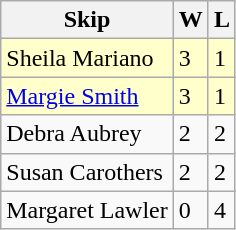<table class="wikitable">
<tr>
<th>Skip</th>
<th>W</th>
<th>L</th>
</tr>
<tr bgcolor="#ffffcc">
<td> Sheila Mariano</td>
<td>3</td>
<td>1</td>
</tr>
<tr bgcolor="#ffffcc">
<td> <a href='#'>Margie Smith</a></td>
<td>3</td>
<td>1</td>
</tr>
<tr>
<td> Debra Aubrey</td>
<td>2</td>
<td>2</td>
</tr>
<tr>
<td> Susan Carothers</td>
<td>2</td>
<td>2</td>
</tr>
<tr>
<td> Margaret Lawler</td>
<td>0</td>
<td>4</td>
</tr>
</table>
